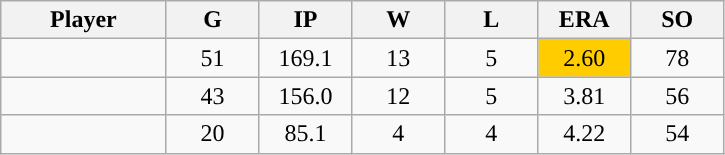<table class="wikitable sortable">
<tr>
<th bgcolor="#DDDDFF" width="16%">Player</th>
<th bgcolor="#DDDDFF" width="9%">G</th>
<th bgcolor="#DDDDFF" width="9%">IP</th>
<th bgcolor="#DDDDFF" width="9%">W</th>
<th bgcolor="#DDDDFF" width="9%">L</th>
<th bgcolor="#DDDDFF" width="9%">ERA</th>
<th bgcolor="#DDDDFF" width="9%">SO</th>
</tr>
<tr align="center">
<td></td>
<td>51</td>
<td>169.1</td>
<td>13</td>
<td>5</td>
<td style="background:#fc0;">2.60</td>
<td>78</td>
</tr>
<tr align="center">
<td></td>
<td>43</td>
<td>156.0</td>
<td>12</td>
<td>5</td>
<td>3.81</td>
<td>56</td>
</tr>
<tr align="center">
<td></td>
<td>20</td>
<td>85.1</td>
<td>4</td>
<td>4</td>
<td>4.22</td>
<td>54</td>
</tr>
</table>
